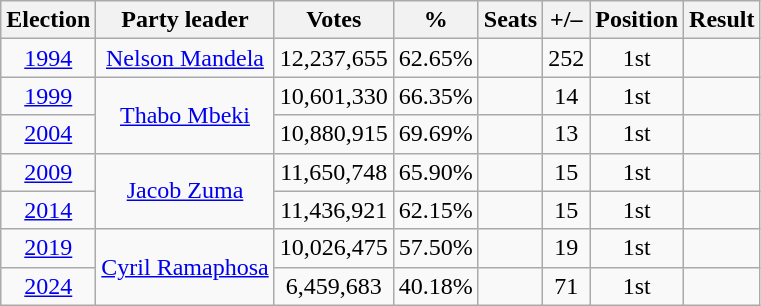<table class=wikitable style=text-align:center>
<tr>
<th>Election</th>
<th>Party leader</th>
<th>Votes</th>
<th>%</th>
<th>Seats</th>
<th>+/–</th>
<th>Position</th>
<th><strong>Result</strong></th>
</tr>
<tr>
<td><a href='#'>1994</a></td>
<td><a href='#'>Nelson Mandela</a></td>
<td>12,237,655</td>
<td>62.65%</td>
<td></td>
<td> 252</td>
<td> 1st</td>
<td></td>
</tr>
<tr>
<td><a href='#'>1999</a></td>
<td rowspan="2"><a href='#'>Thabo Mbeki</a></td>
<td>10,601,330</td>
<td>66.35%</td>
<td></td>
<td> 14</td>
<td> 1st</td>
<td></td>
</tr>
<tr>
<td><a href='#'>2004</a></td>
<td>10,880,915</td>
<td>69.69%</td>
<td></td>
<td> 13</td>
<td> 1st</td>
<td></td>
</tr>
<tr>
<td><a href='#'>2009</a></td>
<td rowspan="2"><a href='#'>Jacob Zuma</a></td>
<td>11,650,748</td>
<td>65.90%</td>
<td></td>
<td> 15</td>
<td> 1st</td>
<td></td>
</tr>
<tr>
<td><a href='#'>2014</a></td>
<td>11,436,921</td>
<td>62.15%</td>
<td></td>
<td> 15</td>
<td> 1st</td>
<td></td>
</tr>
<tr>
<td><a href='#'>2019</a></td>
<td rowspan="2"><a href='#'>Cyril Ramaphosa</a></td>
<td>10,026,475</td>
<td>57.50%</td>
<td></td>
<td> 19</td>
<td> 1st</td>
<td></td>
</tr>
<tr>
<td><a href='#'>2024</a></td>
<td>6,459,683</td>
<td>40.18%</td>
<td></td>
<td> 71</td>
<td> 1st</td>
<td></td>
</tr>
</table>
